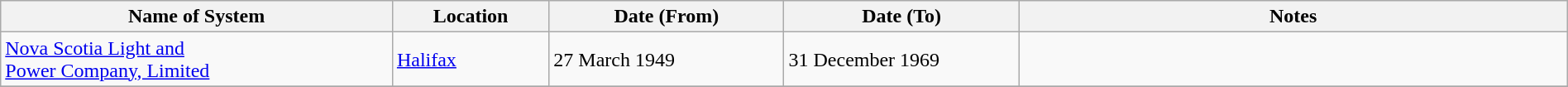<table class="wikitable" width=100%>
<tr>
<th width=25%>Name of System</th>
<th width=10%>Location</th>
<th width=15%>Date (From)</th>
<th width=15%>Date (To)</th>
<th width=35%>Notes</th>
</tr>
<tr>
<td><a href='#'>Nova Scotia Light and <br>Power Company, Limited</a></td>
<td><a href='#'>Halifax</a></td>
<td>27 March 1949 </td>
<td>31 December 1969 </td>
<td> </td>
</tr>
<tr>
</tr>
</table>
